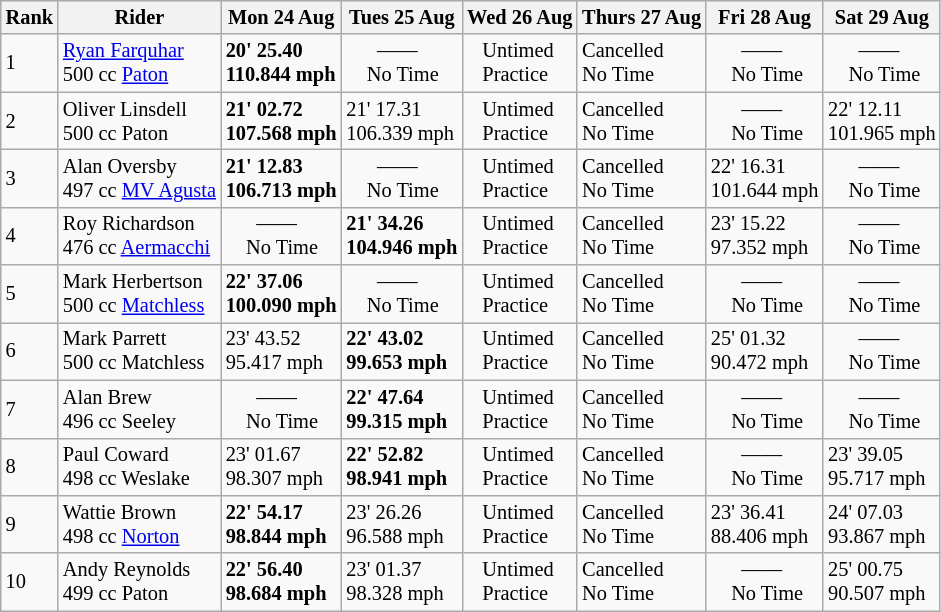<table class="wikitable" style="font-size: 85%;">
<tr style="background:#efefef;">
<th>Rank</th>
<th>Rider</th>
<th>Mon 24 Aug</th>
<th>Tues 25 Aug</th>
<th>Wed 26 Aug</th>
<th>Thurs 27 Aug</th>
<th>Fri 28 Aug</th>
<th>Sat 29 Aug</th>
</tr>
<tr>
<td>1</td>
<td>  <a href='#'>Ryan Farquhar</a><br> 500 cc <a href='#'>Paton</a></td>
<td><strong>20' 25.40<br> 110.844 mph</strong></td>
<td>      ——<br>    No Time</td>
<td>   Untimed<br>   Practice</td>
<td>Cancelled <br> No Time</td>
<td>      ——<br>    No Time</td>
<td>      ——<br>    No Time</td>
</tr>
<tr>
<td>2</td>
<td>  Oliver Linsdell<br> 500 cc Paton</td>
<td><strong>21' 02.72<br> 107.568 mph</strong></td>
<td>21' 17.31<br> 106.339 mph</td>
<td>   Untimed<br>   Practice</td>
<td>Cancelled <br> No Time</td>
<td>      ——<br>    No Time</td>
<td>22' 12.11<br> 101.965 mph</td>
</tr>
<tr>
<td>3</td>
<td>  Alan Oversby<br> 497 cc <a href='#'>MV Agusta</a></td>
<td><strong>21' 12.83<br> 106.713 mph</strong></td>
<td>      ——<br>    No Time</td>
<td>   Untimed<br>   Practice</td>
<td>Cancelled <br> No Time</td>
<td>22' 16.31<br> 101.644 mph</td>
<td>      ——<br>    No Time</td>
</tr>
<tr>
<td>4</td>
<td>  Roy Richardson<br> 476 cc <a href='#'>Aermacchi</a></td>
<td>      ——<br>    No Time</td>
<td><strong>21' 34.26<br> 104.946 mph</strong></td>
<td>   Untimed<br>   Practice</td>
<td>Cancelled <br> No Time</td>
<td>23' 15.22<br> 97.352 mph</td>
<td>      ——<br>    No Time</td>
</tr>
<tr>
<td>5</td>
<td>  Mark Herbertson<br> 500 cc <a href='#'>Matchless</a></td>
<td><strong>22' 37.06<br> 100.090 mph</strong></td>
<td>      ——<br>    No Time</td>
<td>   Untimed<br>   Practice</td>
<td>Cancelled <br> No Time</td>
<td>      ——<br>    No Time</td>
<td>      ——<br>    No Time</td>
</tr>
<tr>
<td>6</td>
<td>  Mark Parrett<br> 500 cc Matchless</td>
<td>23' 43.52<br> 95.417 mph</td>
<td><strong>22' 43.02<br> 99.653 mph</strong></td>
<td>   Untimed<br>   Practice</td>
<td>Cancelled <br> No Time</td>
<td>25' 01.32<br> 90.472 mph</td>
<td>      ——<br>    No Time</td>
</tr>
<tr>
<td>7</td>
<td> Alan Brew<br> 496 cc Seeley</td>
<td>      ——<br>    No Time</td>
<td><strong>22' 47.64<br>  99.315 mph</strong></td>
<td>   Untimed<br>   Practice</td>
<td>Cancelled <br> No Time</td>
<td>      ——<br>    No Time</td>
<td>      ——<br>    No Time</td>
</tr>
<tr>
<td>8</td>
<td> Paul Coward<br> 498 cc Weslake</td>
<td>23' 01.67<br>  98.307 mph</td>
<td><strong>22' 52.82<br>  98.941 mph</strong></td>
<td>   Untimed<br>   Practice</td>
<td>Cancelled <br> No Time</td>
<td>      ——<br>    No Time</td>
<td>23' 39.05<br> 95.717 mph</td>
</tr>
<tr>
<td>9</td>
<td>  Wattie Brown<br> 498 cc <a href='#'>Norton</a></td>
<td><strong>22' 54.17<br> 98.844 mph</strong></td>
<td>23' 26.26<br> 96.588 mph</td>
<td>   Untimed<br>   Practice</td>
<td>Cancelled <br> No Time</td>
<td>23' 36.41<br> 88.406 mph</td>
<td>24' 07.03<br> 93.867 mph</td>
</tr>
<tr>
<td>10</td>
<td>  Andy Reynolds<br> 499 cc Paton</td>
<td><strong>22' 56.40<br> 98.684 mph</strong></td>
<td>23' 01.37<br> 98.328 mph</td>
<td>   Untimed<br>   Practice</td>
<td>Cancelled <br> No Time</td>
<td>      ——<br>    No Time</td>
<td>25' 00.75<br> 90.507 mph</td>
</tr>
</table>
